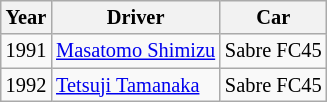<table class="wikitable" style="font-size:85%;">
<tr>
<th>Year</th>
<th>Driver</th>
<th>Car</th>
</tr>
<tr>
<td>1991</td>
<td> <a href='#'>Masatomo Shimizu</a></td>
<td>Sabre FC45</td>
</tr>
<tr>
<td>1992</td>
<td> <a href='#'>Tetsuji Tamanaka</a></td>
<td>Sabre FC45</td>
</tr>
</table>
